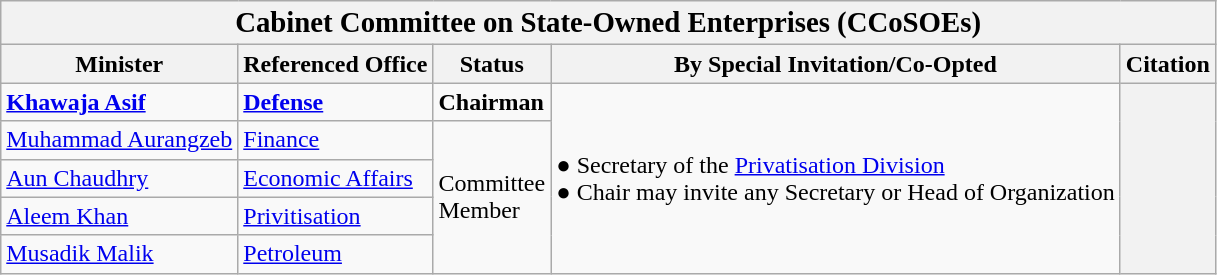<table class="wikitable sortable mw-collapsible mw-collapsed">
<tr>
<th colspan="5"><big>Cabinet Committee on State-Owned Enterprises (CCoSOEs)</big></th>
</tr>
<tr>
<th>Minister</th>
<th>Referenced Office</th>
<th>Status</th>
<th>By Special Invitation/Co-Opted</th>
<th>Citation</th>
</tr>
<tr>
<td><strong><a href='#'>Khawaja Asif</a></strong></td>
<td><a href='#'><strong>Defense</strong></a></td>
<td><strong>Chairman</strong></td>
<td rowspan="5">● Secretary of the <a href='#'>Privatisation Division</a><br>● Chair may invite any Secretary or Head of Organization</td>
<th rowspan="5"></th>
</tr>
<tr>
<td><a href='#'>Muhammad Aurangzeb</a></td>
<td><a href='#'>Finance</a></td>
<td rowspan="4">Committee<br>Member</td>
</tr>
<tr>
<td><a href='#'>Aun Chaudhry</a></td>
<td><a href='#'>Economic Affairs</a></td>
</tr>
<tr>
<td><a href='#'>Aleem Khan</a></td>
<td><a href='#'>Privitisation</a></td>
</tr>
<tr>
<td><a href='#'>Musadik Malik</a></td>
<td><a href='#'>Petroleum</a></td>
</tr>
</table>
